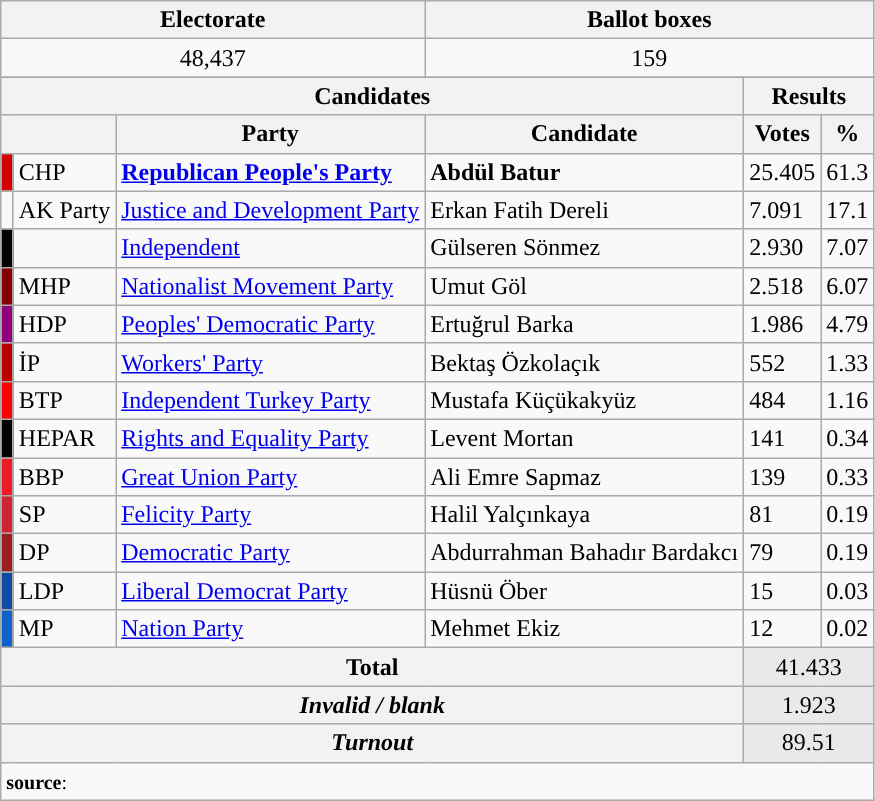<table class="wikitable">
<tr style="background-color:#F2F2F2">
<td align="center" colspan="3"><strong>Electorate</strong></td>
<td align="center" colspan="7"><strong>Ballot boxes</strong></td>
</tr>
<tr align="left">
<td align="center" colspan="3">48,437</td>
<td align="center" colspan="7">159</td>
</tr>
<tr>
</tr>
<tr style="background-color:#E9E9E9">
</tr>
<tr>
<th align="center" colspan="4">Candidates</th>
<th align="center" colspan="6">Results</th>
</tr>
<tr style="background-color:#E9E9E9">
<th align="center" colspan="2"></th>
<th align="center">Party</th>
<th align="center">Candidate</th>
<th align="center">Votes</th>
<th align="center">%</th>
</tr>
<tr align="left">
<td bgcolor="#d50000" width=1></td>
<td>CHP</td>
<td><strong><a href='#'>Republican People's Party</a></strong></td>
<td><strong>Abdül Batur</strong></td>
<td>25.405</td>
<td>61.3</td>
</tr>
<tr align="left">
<td></td>
<td>AK Party</td>
<td><a href='#'>Justice and Development Party</a></td>
<td>Erkan Fatih Dereli</td>
<td>7.091</td>
<td>17.1</td>
</tr>
<tr align="left">
<td bgcolor=" " width=1></td>
<td></td>
<td><a href='#'>Independent</a></td>
<td>Gülseren Sönmez</td>
<td>2.930</td>
<td>7.07</td>
</tr>
<tr align="left">
<td bgcolor="#870000" width=1></td>
<td>MHP</td>
<td><a href='#'>Nationalist Movement Party</a></td>
<td>Umut Göl</td>
<td>2.518</td>
<td>6.07</td>
</tr>
<tr align="left">
<td bgcolor="#91007B" width=1></td>
<td>HDP</td>
<td><a href='#'>Peoples' Democratic Party</a></td>
<td>Ertuğrul Barka</td>
<td>1.986</td>
<td>4.79</td>
</tr>
<tr align="left">
<td bgcolor="#BB0000" width=1></td>
<td>İP</td>
<td><a href='#'>Workers' Party</a></td>
<td>Bektaş Özkolaçık</td>
<td>552</td>
<td>1.33</td>
</tr>
<tr align="left">
<td bgcolor="#FE0000" width=1></td>
<td>BTP</td>
<td><a href='#'>Independent Turkey Party</a></td>
<td>Mustafa Küçükakyüz</td>
<td>484</td>
<td>1.16</td>
</tr>
<tr align="left">
<td bgcolor="#000000" width=1></td>
<td>HEPAR</td>
<td><a href='#'>Rights and Equality Party</a></td>
<td>Levent Mortan</td>
<td>141</td>
<td>0.34</td>
</tr>
<tr align="left">
<td bgcolor="#ED1C24" width=1></td>
<td>BBP</td>
<td><a href='#'>Great Union Party</a></td>
<td>Ali Emre Sapmaz</td>
<td>139</td>
<td>0.33</td>
</tr>
<tr align="left">
<td bgcolor="#D02433" width=1></td>
<td>SP</td>
<td><a href='#'>Felicity Party</a></td>
<td>Halil Yalçınkaya</td>
<td>81</td>
<td>0.19</td>
</tr>
<tr align="left">
<td bgcolor="#9D1D1E" width=1></td>
<td>DP</td>
<td><a href='#'>Democratic Party</a></td>
<td>Abdurrahman Bahadır Bardakcı</td>
<td>79</td>
<td>0.19</td>
</tr>
<tr align="left">
<td bgcolor="#0C4DA2" width=1></td>
<td>LDP</td>
<td><a href='#'>Liberal Democrat Party</a></td>
<td>Hüsnü Öber</td>
<td>15</td>
<td>0.03</td>
</tr>
<tr align="left">
<td bgcolor="#0C63CA" width=1></td>
<td>MP</td>
<td><a href='#'>Nation Party</a></td>
<td>Mehmet Ekiz</td>
<td>12</td>
<td>0.02</td>
</tr>
<tr style="background-color:#E9E9E9" align="left">
<th align="center" colspan="4"><strong>Total</strong></th>
<td align="center" colspan="5">41.433</td>
</tr>
<tr style="background-color:#E9E9E9" align="left">
<th align="center" colspan="4"><em>Invalid / blank</em></th>
<td align="center" colspan="5">1.923</td>
</tr>
<tr style="background-color:#E9E9E9" align="left">
<th align="center" colspan="4"><em>Turnout</em></th>
<td align="center" colspan="5">89.51</td>
</tr>
<tr>
<td align="left" colspan=10><small><strong>source</strong>: </small></td>
</tr>
</table>
